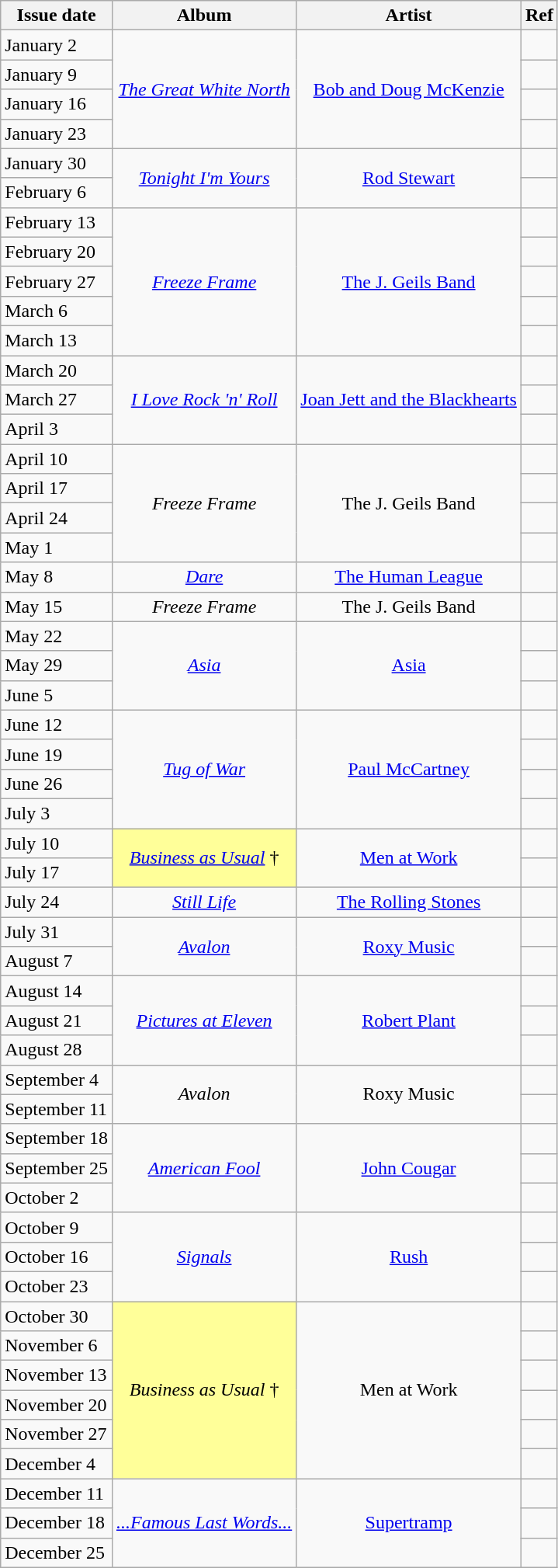<table class="wikitable sortable">
<tr>
<th><strong>Issue date</strong></th>
<th><strong>Album</strong></th>
<th><strong>Artist</strong></th>
<th>Ref</th>
</tr>
<tr>
<td>January 2</td>
<td rowspan="4" align="center"><em><a href='#'>The Great White North</a></em></td>
<td rowspan="4" align="center"><a href='#'>Bob and Doug McKenzie</a></td>
<td align="center"></td>
</tr>
<tr>
<td>January 9</td>
<td align="center"></td>
</tr>
<tr>
<td>January 16</td>
<td align="center"></td>
</tr>
<tr>
<td>January 23</td>
<td align="center"></td>
</tr>
<tr>
<td>January 30</td>
<td rowspan="2" align="center"><em><a href='#'>Tonight I'm Yours</a></em></td>
<td rowspan="2" align="center"><a href='#'>Rod Stewart</a></td>
<td align="center"></td>
</tr>
<tr>
<td>February 6</td>
<td align="center"></td>
</tr>
<tr>
<td>February 13</td>
<td rowspan="5" align="center"><em><a href='#'>Freeze Frame</a></em></td>
<td rowspan="5" align="center"><a href='#'>The J. Geils Band</a></td>
<td align="center"></td>
</tr>
<tr>
<td>February 20</td>
<td align="center"></td>
</tr>
<tr>
<td>February 27</td>
<td align="center"></td>
</tr>
<tr>
<td>March 6</td>
<td align="center"></td>
</tr>
<tr>
<td>March 13</td>
<td align="center"></td>
</tr>
<tr>
<td>March 20</td>
<td rowspan="3" align="center"><em><a href='#'>I Love Rock 'n' Roll</a></em></td>
<td rowspan="3" align="center"><a href='#'>Joan Jett and the Blackhearts</a></td>
<td align="center"></td>
</tr>
<tr>
<td>March 27</td>
<td align="center"></td>
</tr>
<tr>
<td>April 3</td>
<td align="center"></td>
</tr>
<tr>
<td>April 10</td>
<td rowspan="4" align="center"><em>Freeze Frame</em></td>
<td rowspan="4" align="center">The J. Geils Band</td>
<td align="center"></td>
</tr>
<tr>
<td>April 17</td>
<td align="center"></td>
</tr>
<tr>
<td>April 24</td>
<td align="center"></td>
</tr>
<tr>
<td>May 1</td>
<td align="center"></td>
</tr>
<tr>
<td>May 8</td>
<td align="center"><em><a href='#'>Dare</a></em></td>
<td align="center"><a href='#'>The Human League</a></td>
<td align="center"></td>
</tr>
<tr>
<td>May 15</td>
<td align="center"><em>Freeze Frame</em></td>
<td align="center">The J. Geils Band</td>
<td align="center"></td>
</tr>
<tr>
<td>May 22</td>
<td rowspan="3" align="center"><em><a href='#'>Asia</a></em></td>
<td rowspan="3" align="center"><a href='#'>Asia</a></td>
<td align="center"></td>
</tr>
<tr>
<td>May 29</td>
<td align="center"></td>
</tr>
<tr>
<td>June 5</td>
<td align="center"></td>
</tr>
<tr>
<td>June 12</td>
<td rowspan="4" align="center"><em><a href='#'>Tug of War</a></em></td>
<td rowspan="4" align="center"><a href='#'>Paul McCartney</a></td>
<td align="center"></td>
</tr>
<tr>
<td>June 19</td>
<td align="center"></td>
</tr>
<tr>
<td>June 26</td>
<td align="center"></td>
</tr>
<tr>
<td>July 3</td>
<td align="center"></td>
</tr>
<tr>
<td>July 10</td>
<td rowspan="2" align="center" style="background-color:#FFFF99"><em><a href='#'>Business as Usual</a></em> †</td>
<td rowspan="2" align="center"><a href='#'>Men at Work</a></td>
<td align="center"></td>
</tr>
<tr>
<td>July 17</td>
<td align="center"></td>
</tr>
<tr>
<td>July 24</td>
<td align="center"><em><a href='#'>Still Life</a></em></td>
<td align="center"><a href='#'>The Rolling Stones</a></td>
<td align="center"></td>
</tr>
<tr>
<td>July 31</td>
<td rowspan="2" align="center"><em><a href='#'>Avalon</a></em></td>
<td rowspan="2" align="center"><a href='#'>Roxy Music</a></td>
<td align="center"></td>
</tr>
<tr>
<td>August 7</td>
<td align="center"></td>
</tr>
<tr>
<td>August 14</td>
<td rowspan="3" align="center"><em><a href='#'>Pictures at Eleven</a></em></td>
<td rowspan="3" align="center"><a href='#'>Robert Plant</a></td>
<td align="center"></td>
</tr>
<tr>
<td>August 21</td>
<td align="center"></td>
</tr>
<tr>
<td>August 28</td>
<td align="center"></td>
</tr>
<tr>
<td>September 4</td>
<td rowspan="2" align="center"><em>Avalon</em></td>
<td rowspan="2" align="center">Roxy Music</td>
<td align="center"></td>
</tr>
<tr>
<td>September 11</td>
<td align="center"></td>
</tr>
<tr>
<td>September 18</td>
<td rowspan="3" align="center"><em><a href='#'>American Fool</a></em></td>
<td rowspan="3" align="center"><a href='#'>John Cougar</a></td>
<td align="center"></td>
</tr>
<tr>
<td>September 25</td>
<td align="center"></td>
</tr>
<tr>
<td>October 2</td>
<td align="center"></td>
</tr>
<tr>
<td>October 9</td>
<td rowspan="3" align="center"><em><a href='#'>Signals</a></em></td>
<td rowspan="3" align="center"><a href='#'>Rush</a></td>
<td align="center"></td>
</tr>
<tr>
<td>October 16</td>
<td align="center"></td>
</tr>
<tr>
<td>October 23</td>
<td align="center"></td>
</tr>
<tr>
<td>October 30</td>
<td rowspan="6" align="center" style="background-color:#FFFF99"><em>Business as Usual</em> †</td>
<td rowspan="6" align="center">Men at Work</td>
<td align="center"></td>
</tr>
<tr>
<td>November 6</td>
<td align="center"></td>
</tr>
<tr>
<td>November 13</td>
<td align="center"></td>
</tr>
<tr>
<td>November 20</td>
<td align="center"></td>
</tr>
<tr>
<td>November 27</td>
<td align="center"></td>
</tr>
<tr>
<td>December 4</td>
<td align="center"></td>
</tr>
<tr>
<td>December 11</td>
<td rowspan="3" align="center"><em><a href='#'>...Famous Last Words...</a></em></td>
<td rowspan="3" align="center"><a href='#'>Supertramp</a></td>
<td align="center"></td>
</tr>
<tr>
<td>December 18</td>
<td align="center"></td>
</tr>
<tr>
<td>December 25</td>
<td align="center"></td>
</tr>
</table>
